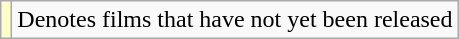<table class="wikitable">
<tr>
<td style="background:#ffc;"></td>
<td>Denotes films that have not yet been released</td>
</tr>
</table>
